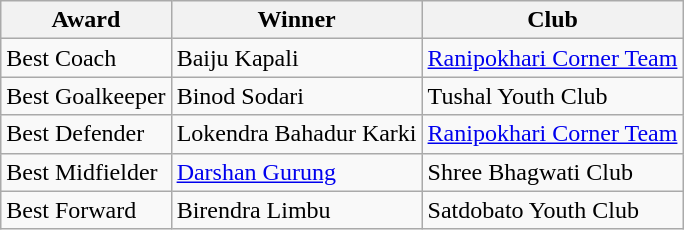<table class="wikitable">
<tr>
<th>Award</th>
<th>Winner</th>
<th>Club</th>
</tr>
<tr>
<td>Best Coach</td>
<td>Baiju Kapali</td>
<td><a href='#'>Ranipokhari Corner Team</a></td>
</tr>
<tr>
<td>Best Goalkeeper</td>
<td>Binod Sodari</td>
<td>Tushal Youth Club</td>
</tr>
<tr>
<td>Best Defender</td>
<td>Lokendra Bahadur Karki</td>
<td><a href='#'>Ranipokhari Corner Team</a></td>
</tr>
<tr>
<td>Best Midfielder</td>
<td><a href='#'>Darshan Gurung</a></td>
<td>Shree Bhagwati Club</td>
</tr>
<tr>
<td>Best Forward</td>
<td>Birendra Limbu</td>
<td>Satdobato Youth Club</td>
</tr>
</table>
